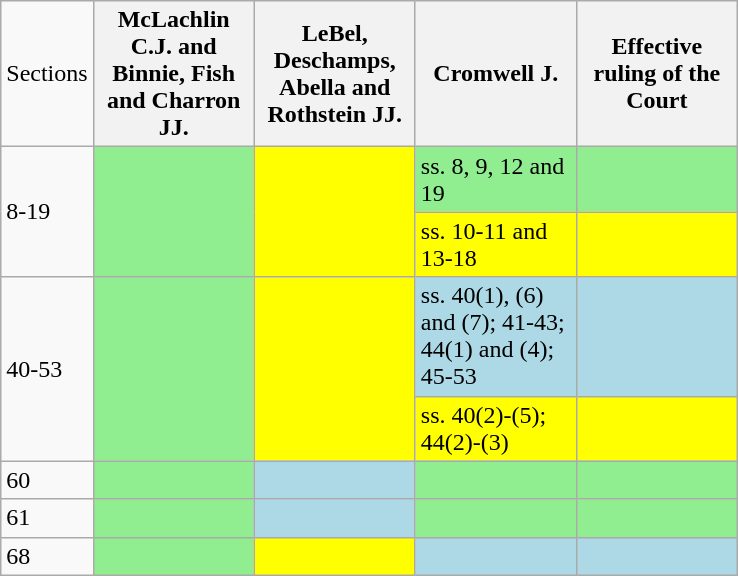<table class="wikitable">
<tr>
<td>Sections</td>
<th width = "100">McLachlin C.J. and Binnie, Fish and Charron JJ.</th>
<th width = "100">LeBel, Deschamps, Abella and Rothstein JJ.</th>
<th width = "100">Cromwell J.</th>
<th width = "100">Effective ruling of the Court</th>
</tr>
<tr>
<td rowspan = "2">8-19</td>
<td rowspan = "2" style="background:lightgreen;"></td>
<td rowspan = "2" style="background:yellow;"></td>
<td style="background:lightgreen;">ss. 8, 9, 12 and 19</td>
<td style="background:lightgreen;"></td>
</tr>
<tr>
<td style="background:yellow;">ss. 10-11 and 13-18</td>
<td style="background:yellow;"></td>
</tr>
<tr>
<td rowspan = "2">40-53</td>
<td rowspan = "2" style="background:lightgreen;"></td>
<td rowspan = "2" style="background:yellow;"></td>
<td style="background:lightblue;">ss. 40(1), (6) and (7); 41-43; 44(1) and (4); 45-53</td>
<td style="background:lightblue;"></td>
</tr>
<tr>
<td style="background:yellow;">ss. 40(2)-(5); 44(2)-(3)</td>
<td style="background:yellow;"></td>
</tr>
<tr>
<td>60</td>
<td style="background:lightgreen;"></td>
<td style="background:lightblue;"></td>
<td style="background:lightgreen;"></td>
<td style="background:lightgreen;"></td>
</tr>
<tr>
<td>61</td>
<td style="background:lightgreen;"></td>
<td style="background:lightblue;"></td>
<td style="background:lightgreen;"></td>
<td style="background:lightgreen;"></td>
</tr>
<tr>
<td>68</td>
<td style="background:lightgreen;"></td>
<td style="background:yellow;"></td>
<td style="background:lightblue;"></td>
<td style="background:lightblue;"></td>
</tr>
</table>
